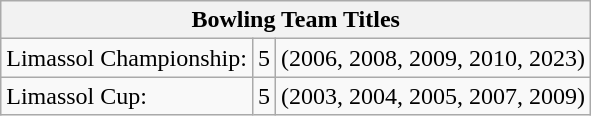<table class="wikitable">
<tr>
<th colspan=3>Bowling Team Titles</th>
</tr>
<tr>
<td>Limassol Championship:</td>
<td>5</td>
<td>(2006, 2008, 2009, 2010, 2023)</td>
</tr>
<tr>
<td>Limassol Cup:</td>
<td>5</td>
<td>(2003, 2004, 2005, 2007, 2009)</td>
</tr>
</table>
